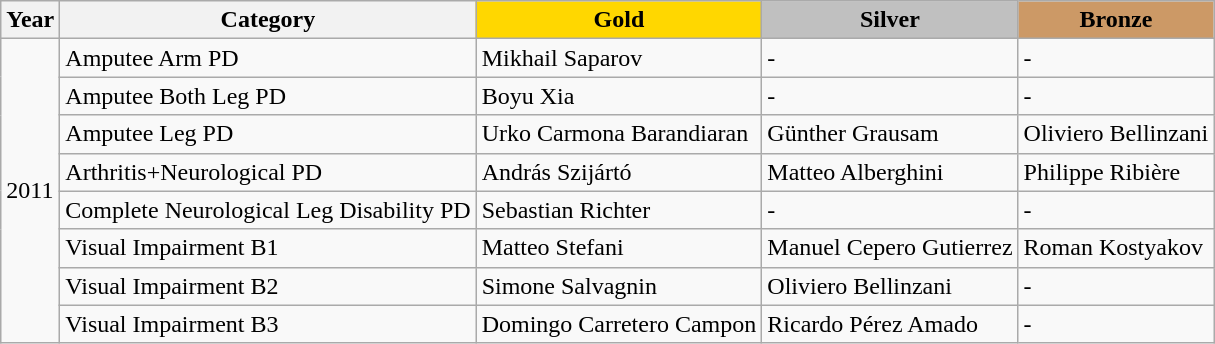<table class="wikitable">
<tr>
<th>Year</th>
<th>Category</th>
<th style="background: gold;">Gold</th>
<th style="background: silver;">Silver</th>
<th style="background: #cc9966;">Bronze</th>
</tr>
<tr>
<td rowspan="8">2011</td>
<td>Amputee Arm PD</td>
<td> Mikhail Saparov</td>
<td>-</td>
<td>-</td>
</tr>
<tr>
<td>Amputee Both Leg PD</td>
<td> Boyu Xia</td>
<td>-</td>
<td>-</td>
</tr>
<tr>
<td>Amputee Leg PD</td>
<td> Urko Carmona Barandiaran</td>
<td> Günther Grausam</td>
<td> Oliviero Bellinzani</td>
</tr>
<tr>
<td>Arthritis+Neurological PD</td>
<td> András Szijártó</td>
<td> Matteo Alberghini</td>
<td> Philippe Ribière</td>
</tr>
<tr>
<td>Complete Neurological Leg Disability PD</td>
<td> Sebastian Richter</td>
<td>-</td>
<td>-</td>
</tr>
<tr>
<td>Visual Impairment B1</td>
<td> Matteo Stefani</td>
<td> Manuel Cepero Gutierrez</td>
<td> Roman Kostyakov</td>
</tr>
<tr>
<td>Visual Impairment B2</td>
<td> Simone Salvagnin</td>
<td> Oliviero Bellinzani</td>
<td>-</td>
</tr>
<tr>
<td>Visual Impairment B3</td>
<td> Domingo Carretero Campon</td>
<td> Ricardo Pérez Amado</td>
<td>-</td>
</tr>
</table>
